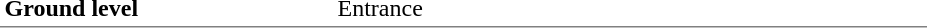<table table border=0 cellspacing=0 cellpadding=3>
<tr>
<td style="border-bottom:solid 1px gray;" width=110 rowspan=10 valign=top><strong>Ground level</strong></td>
</tr>
<tr>
<td style="border-bottom:solid 1px gray;" width=100 rowspan=2 valign=top></td>
<td style="border-bottom:solid 1px gray;" width=390 rowspan=2 valign=top>Entrance</td>
</tr>
</table>
